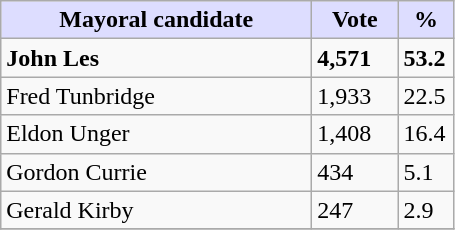<table class="wikitable">
<tr>
<th style="background:#ddf;" width="200px">Mayoral candidate</th>
<th style="background:#ddf;" width="50px">Vote</th>
<th style="background:#ddf;" width="30px">%</th>
</tr>
<tr>
<td><strong>John Les</strong></td>
<td><strong>4,571</strong></td>
<td><strong>53.2</strong></td>
</tr>
<tr>
<td>Fred Tunbridge</td>
<td>1,933</td>
<td>22.5</td>
</tr>
<tr>
<td>Eldon Unger</td>
<td>1,408</td>
<td>16.4</td>
</tr>
<tr>
<td>Gordon Currie</td>
<td>434</td>
<td>5.1</td>
</tr>
<tr>
<td>Gerald Kirby</td>
<td>247</td>
<td>2.9</td>
</tr>
<tr>
</tr>
</table>
